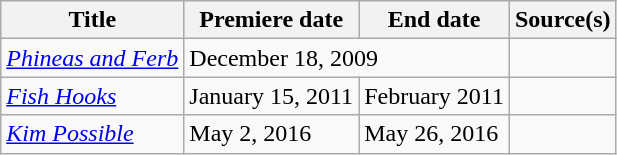<table class="wikitable sortable">
<tr>
<th>Title</th>
<th>Premiere date</th>
<th>End date</th>
<th>Source(s)</th>
</tr>
<tr>
<td><em><a href='#'>Phineas and Ferb</a></em></td>
<td colspan=2>December 18, 2009</td>
<td></td>
</tr>
<tr>
<td><em><a href='#'>Fish Hooks</a></em></td>
<td>January 15, 2011</td>
<td>February 2011</td>
<td></td>
</tr>
<tr>
<td><em><a href='#'>Kim Possible</a></em></td>
<td>May 2, 2016</td>
<td>May 26, 2016</td>
<td></td>
</tr>
</table>
